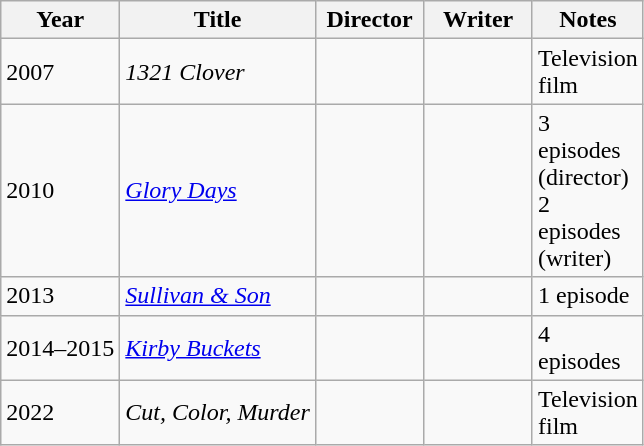<table class="wikitable">
<tr>
<th>Year</th>
<th>Title</th>
<th width=65>Director</th>
<th width=65>Writer</th>
<th width=65>Notes</th>
</tr>
<tr>
<td>2007</td>
<td><em>1321 Clover</em></td>
<td></td>
<td></td>
<td>Television film</td>
</tr>
<tr>
<td>2010</td>
<td><em><a href='#'>Glory Days</a></em></td>
<td></td>
<td></td>
<td>3 episodes (director)<br>2 episodes (writer)</td>
</tr>
<tr>
<td>2013</td>
<td><em><a href='#'>Sullivan & Son</a></em></td>
<td></td>
<td></td>
<td>1 episode</td>
</tr>
<tr>
<td>2014–2015</td>
<td><em><a href='#'>Kirby Buckets</a></em></td>
<td></td>
<td></td>
<td>4 episodes</td>
</tr>
<tr>
<td>2022</td>
<td><em>Cut, Color, Murder</em></td>
<td></td>
<td></td>
<td>Television film</td>
</tr>
</table>
